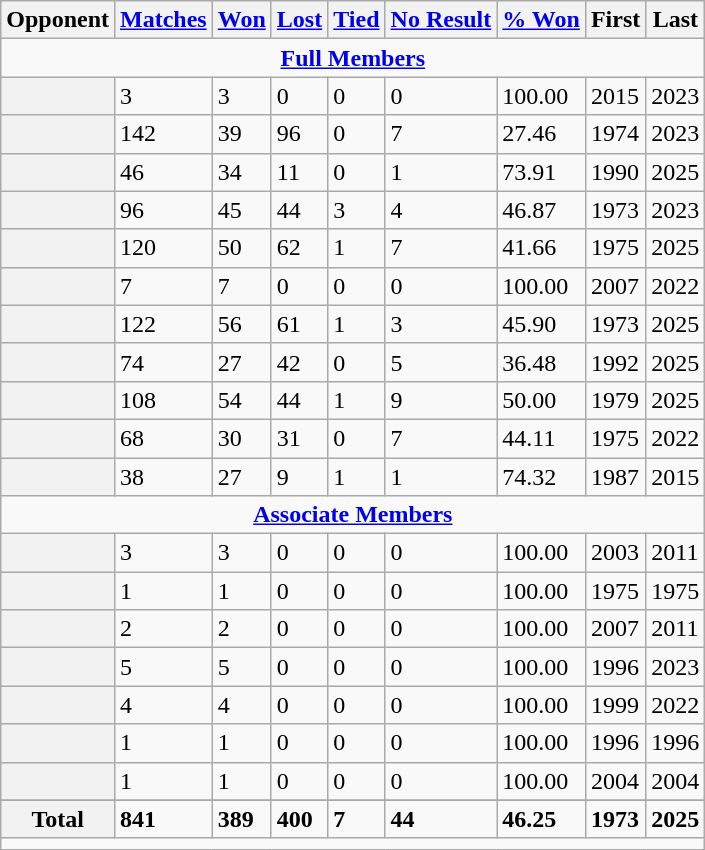<table class="wikitable plainrowheaders sortable">
<tr>
<th scope="col">Opponent</th>
<th scope="col"><a href='#'>Matches</a></th>
<th scope="col"><a href='#'>Won</a></th>
<th scope="col"><a href='#'>Lost</a></th>
<th scope="col"><a href='#'>Tied</a></th>
<th scope="col"><a href='#'>No Result</a></th>
<th scope="col"><a href='#'>% Won</a></th>
<th scope="col">First</th>
<th scope="col">Last</th>
</tr>
<tr>
<td style="text-align: center;" colspan="9"><strong><a href='#'>Full Members</a></strong></td>
</tr>
<tr>
<th scope="row"></th>
<td>3</td>
<td>3</td>
<td>0</td>
<td>0</td>
<td>0</td>
<td>100.00</td>
<td>2015</td>
<td>2023</td>
</tr>
<tr>
<th scope="row"></th>
<td>142</td>
<td>39</td>
<td>96</td>
<td>0</td>
<td>7</td>
<td>27.46</td>
<td>1974</td>
<td>2023</td>
</tr>
<tr>
<th scope="row"></th>
<td>46</td>
<td>34</td>
<td>11</td>
<td>0</td>
<td>1</td>
<td>73.91</td>
<td>1990</td>
<td>2025</td>
</tr>
<tr>
<th scope="row"></th>
<td>96</td>
<td>45</td>
<td>44</td>
<td>3</td>
<td>4</td>
<td>46.87</td>
<td>1973</td>
<td>2023</td>
</tr>
<tr>
<th scope="row"></th>
<td>120</td>
<td>50</td>
<td>62</td>
<td>1</td>
<td>7</td>
<td>41.66</td>
<td>1975</td>
<td>2025</td>
</tr>
<tr>
<th scope="row"></th>
<td>7</td>
<td>7</td>
<td>0</td>
<td>0</td>
<td>0</td>
<td>100.00</td>
<td>2007</td>
<td>2022</td>
</tr>
<tr>
<th scope="row"></th>
<td>122</td>
<td>56</td>
<td>61</td>
<td>1</td>
<td>3</td>
<td>45.90</td>
<td>1973</td>
<td>2025</td>
</tr>
<tr>
<th scope="row"></th>
<td>74</td>
<td>27</td>
<td>42</td>
<td>0</td>
<td>5</td>
<td>36.48</td>
<td>1992</td>
<td>2025</td>
</tr>
<tr>
<th scope="row"></th>
<td>108</td>
<td>54</td>
<td>44</td>
<td>1</td>
<td>9</td>
<td>50.00</td>
<td>1979</td>
<td>2025</td>
</tr>
<tr>
<th scope="row"></th>
<td>68</td>
<td>30</td>
<td>31</td>
<td>0</td>
<td>7</td>
<td>44.11</td>
<td>1975</td>
<td>2022</td>
</tr>
<tr>
<th scope="row"></th>
<td>38</td>
<td>27</td>
<td>9</td>
<td>1</td>
<td>1</td>
<td>74.32</td>
<td>1987</td>
<td>2015</td>
</tr>
<tr>
<td colspan="10" style="text-align: center;"><strong><a href='#'>Associate Members</a></strong></td>
</tr>
<tr>
<th scope="row"></th>
<td>3</td>
<td>3</td>
<td>0</td>
<td>0</td>
<td>0</td>
<td>100.00</td>
<td>2003</td>
<td>2011</td>
</tr>
<tr>
<th scope="row"></th>
<td>1</td>
<td>1</td>
<td>0</td>
<td>0</td>
<td>0</td>
<td>100.00</td>
<td>1975</td>
<td>1975</td>
</tr>
<tr>
<th scope="row"></th>
<td>2</td>
<td>2</td>
<td>0</td>
<td>0</td>
<td>0</td>
<td>100.00</td>
<td>2007</td>
<td>2011</td>
</tr>
<tr>
<th scope="row"></th>
<td>5</td>
<td>5</td>
<td>0</td>
<td>0</td>
<td>0</td>
<td>100.00</td>
<td>1996</td>
<td>2023</td>
</tr>
<tr>
<th scope="row"></th>
<td>4</td>
<td>4</td>
<td>0</td>
<td>0</td>
<td>0</td>
<td>100.00</td>
<td>1999</td>
<td>2022</td>
</tr>
<tr>
<th scope="row"></th>
<td>1</td>
<td>1</td>
<td>0</td>
<td>0</td>
<td>0</td>
<td>100.00</td>
<td>1996</td>
<td>1996</td>
</tr>
<tr>
<th scope="row"></th>
<td>1</td>
<td>1</td>
<td>0</td>
<td>0</td>
<td>0</td>
<td>100.00</td>
<td>2004</td>
<td>2004</td>
</tr>
<tr>
</tr>
<tr class="sortbottom">
<th scope="row" style="text-align:center"><strong>Total</strong></th>
<td><strong>841</strong></td>
<td><strong>389</strong></td>
<td><strong>400</strong></td>
<td><strong>7</strong></td>
<td><strong>44</strong></td>
<td><strong>46.25</strong></td>
<td><strong>1973</strong></td>
<td><strong>2025</strong></td>
</tr>
<tr>
<td colspan=10></td>
</tr>
</table>
